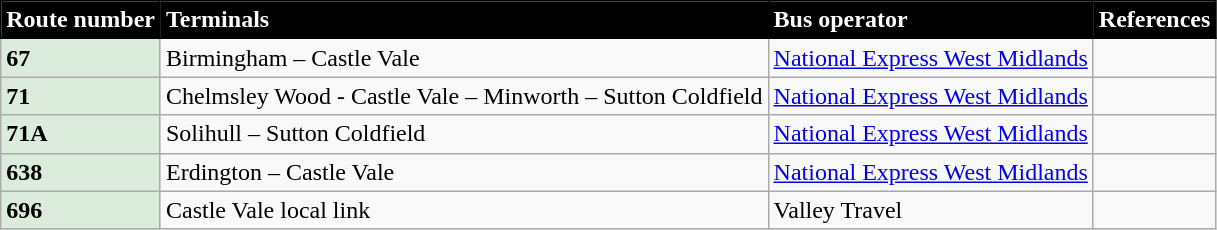<table class="wikitable" style="float: none; margin-center: 1em; margin-bottom: 0.5em; border: black solid 1px">
<tr style="color:white; background:black;">
<td style="border: black solid 1px;"><strong>Route number</strong></td>
<td style="border: black solid 1px;"><strong>Terminals</strong></td>
<td style="border: black solid 1px;"><strong>Bus operator</strong></td>
<td style="border: black solid 1px;"><strong>References</strong></td>
</tr>
<tr>
<td style="background:#DBEBDC;"><strong>67</strong></td>
<td>Birmingham – Castle Vale</td>
<td><a href='#'>National Express West Midlands</a></td>
<td></td>
</tr>
<tr>
<td style="background:#DBEBDC;"><strong>71</strong></td>
<td>Chelmsley Wood - Castle Vale – Minworth – Sutton Coldfield</td>
<td><a href='#'>National Express West Midlands</a></td>
<td></td>
</tr>
<tr>
<td style="background:#DBEBDC;"><strong>71A</strong></td>
<td>Solihull – Sutton Coldfield</td>
<td><a href='#'>National Express West Midlands</a></td>
<td></td>
</tr>
<tr>
<td style="background:#DBEBDC;"><strong>638</strong></td>
<td>Erdington – Castle Vale</td>
<td><a href='#'>National Express West Midlands</a></td>
<td></td>
</tr>
<tr>
<td style="background:#DBEBDC;"><strong>696</strong></td>
<td>Castle Vale local link</td>
<td>Valley Travel</td>
<td></td>
</tr>
</table>
